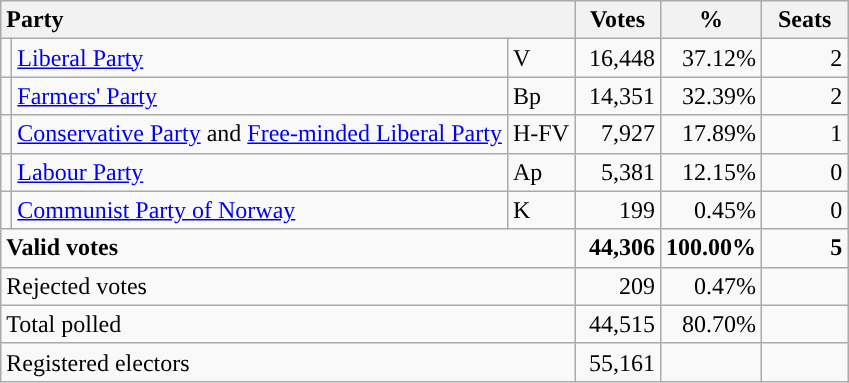<table class="wikitable" border="1" style="text-align:right;">
<tr>
<th style="text-align:left;" colspan=3>Party</th>
<th align=center width="50">Votes</th>
<th align=center width="50">%</th>
<th align=center width="50">Seats</th>
</tr>
<tr>
<td style="color:inherit;background:"></td>
<td align=left><a href='#'>Liberal Party</a></td>
<td align=left>V</td>
<td>16,448</td>
<td>37.12%</td>
<td>2</td>
</tr>
<tr>
<td style="color:inherit;background:"></td>
<td align=left><a href='#'>Farmers' Party</a></td>
<td align=left>Bp</td>
<td>14,351</td>
<td>32.39%</td>
<td>2</td>
</tr>
<tr>
<td></td>
<td align=left><a href='#'>Conservative Party</a> and <a href='#'>Free-minded Liberal Party</a></td>
<td align=left>H-FV</td>
<td>7,927</td>
<td>17.89%</td>
<td>1</td>
</tr>
<tr>
<td style="color:inherit;background:"></td>
<td align=left><a href='#'>Labour Party</a></td>
<td align=left>Ap</td>
<td>5,381</td>
<td>12.15%</td>
<td>0</td>
</tr>
<tr>
<td style="color:inherit;background:"></td>
<td align=left><a href='#'>Communist Party of Norway</a></td>
<td align=left>K</td>
<td>199</td>
<td>0.45%</td>
<td>0</td>
</tr>
<tr style="font-weight:bold">
<td align=left colspan=3>Valid votes</td>
<td>44,306</td>
<td>100.00%</td>
<td>5</td>
</tr>
<tr>
<td align=left colspan=3>Rejected votes</td>
<td>209</td>
<td>0.47%</td>
<td></td>
</tr>
<tr>
<td align=left colspan=3>Total polled</td>
<td>44,515</td>
<td>80.70%</td>
<td></td>
</tr>
<tr>
<td align=left colspan=3>Registered electors</td>
<td>55,161</td>
<td></td>
<td></td>
</tr>
</table>
